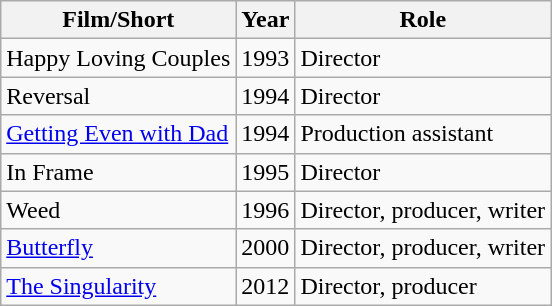<table class="wikitable">
<tr>
<th>Film/Short</th>
<th>Year</th>
<th>Role</th>
</tr>
<tr>
<td>Happy Loving Couples</td>
<td>1993</td>
<td>Director</td>
</tr>
<tr>
<td>Reversal</td>
<td>1994</td>
<td>Director</td>
</tr>
<tr>
<td><a href='#'>Getting Even with Dad</a></td>
<td>1994</td>
<td>Production assistant</td>
</tr>
<tr>
<td>In Frame</td>
<td>1995</td>
<td>Director</td>
</tr>
<tr>
<td>Weed</td>
<td>1996</td>
<td>Director, producer, writer</td>
</tr>
<tr>
<td><a href='#'>Butterfly</a></td>
<td>2000</td>
<td>Director, producer, writer</td>
</tr>
<tr>
<td><a href='#'>The Singularity</a></td>
<td>2012</td>
<td>Director, producer</td>
</tr>
</table>
